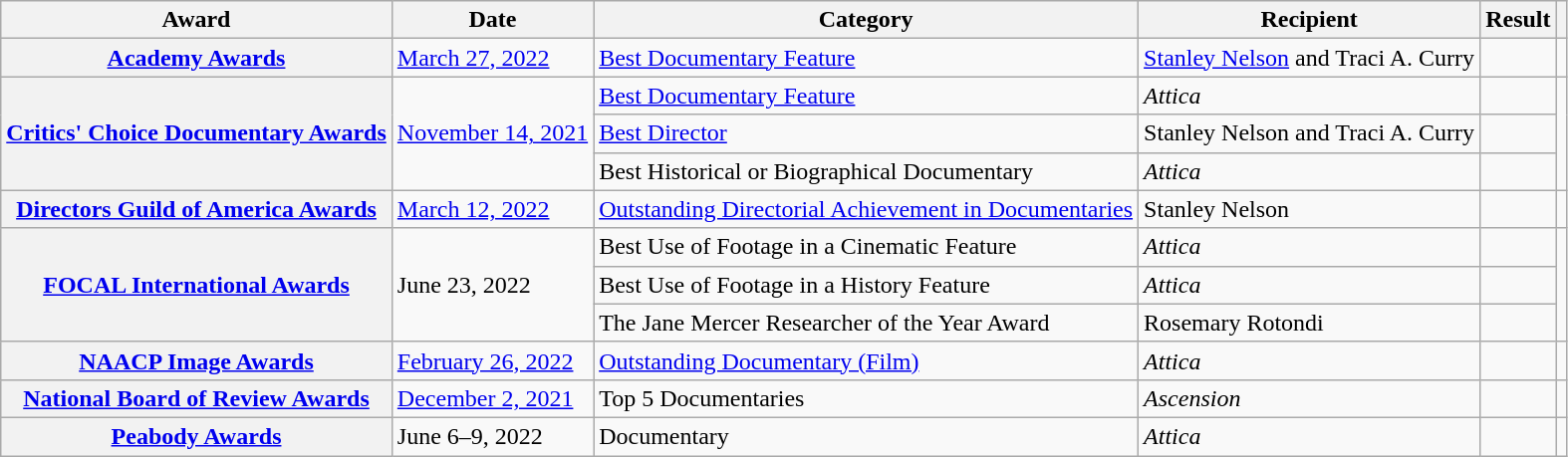<table class="wikitable sortable plainrowheaders">
<tr>
<th>Award</th>
<th>Date</th>
<th>Category</th>
<th>Recipient</th>
<th>Result</th>
<th></th>
</tr>
<tr>
<th scope="row"><a href='#'>Academy Awards</a></th>
<td><a href='#'>March 27, 2022</a></td>
<td><a href='#'>Best Documentary Feature</a></td>
<td><a href='#'>Stanley Nelson</a> and Traci A. Curry</td>
<td></td>
<td style="text-align:center;"></td>
</tr>
<tr>
<th scope="row" rowspan="3"><a href='#'>Critics' Choice Documentary Awards</a></th>
<td rowspan="3"><a href='#'>November 14, 2021</a></td>
<td><a href='#'>Best Documentary Feature</a></td>
<td><em>Attica</em></td>
<td></td>
<td rowspan="3" align="center"></td>
</tr>
<tr>
<td><a href='#'>Best Director</a></td>
<td>Stanley Nelson and Traci A. Curry</td>
<td></td>
</tr>
<tr>
<td>Best Historical or Biographical Documentary</td>
<td><em>Attica</em></td>
<td></td>
</tr>
<tr>
<th scope="row"><a href='#'>Directors Guild of America Awards</a></th>
<td><a href='#'>March 12, 2022</a></td>
<td><a href='#'>Outstanding Directorial Achievement in Documentaries</a></td>
<td>Stanley Nelson</td>
<td></td>
<td align="center"></td>
</tr>
<tr>
<th scope="row" rowspan="3"><a href='#'>FOCAL International Awards</a></th>
<td rowspan="3">June 23, 2022</td>
<td>Best Use of Footage in a Cinematic Feature</td>
<td><em>Attica</em></td>
<td></td>
<td rowspan="3" align="center"></td>
</tr>
<tr>
<td>Best Use of Footage in a History Feature</td>
<td><em>Attica</em></td>
<td></td>
</tr>
<tr>
<td>The Jane Mercer Researcher of the Year Award</td>
<td>Rosemary Rotondi</td>
<td></td>
</tr>
<tr>
<th scope="row"><a href='#'>NAACP Image Awards</a></th>
<td><a href='#'>February 26, 2022</a></td>
<td><a href='#'>Outstanding Documentary (Film)</a></td>
<td><em>Attica</em></td>
<td></td>
<td align="center"></td>
</tr>
<tr>
<th scope="row"><a href='#'>National Board of Review Awards</a></th>
<td><a href='#'>December 2, 2021</a></td>
<td>Top 5 Documentaries</td>
<td><em>Ascension</em></td>
<td></td>
<td style="text-align:center;"></td>
</tr>
<tr>
<th scope="row"><a href='#'>Peabody Awards</a></th>
<td>June 6–9, 2022</td>
<td>Documentary</td>
<td><em>Attica</em></td>
<td></td>
<td align="center"></td>
</tr>
</table>
